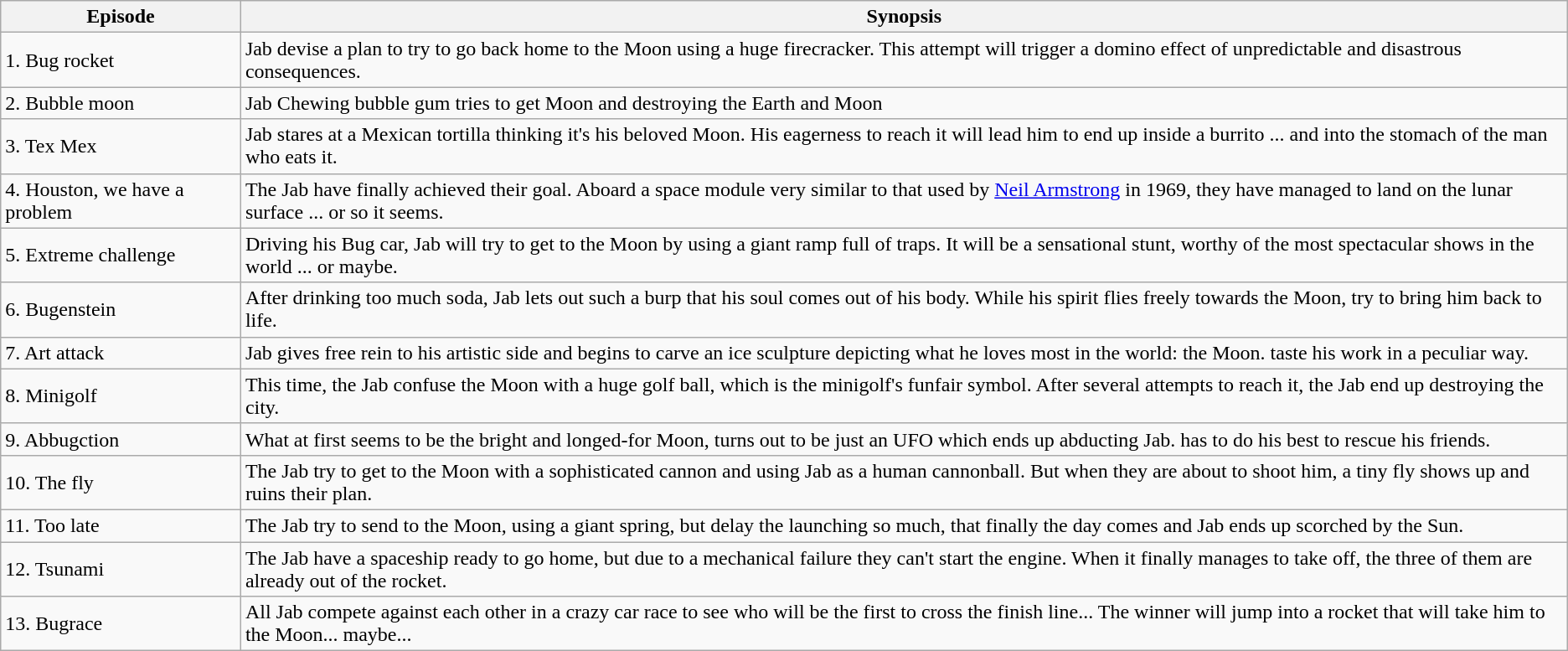<table class="wikitable">
<tr>
<th>Episode</th>
<th>Synopsis</th>
</tr>
<tr>
<td>1. Bug rocket</td>
<td>Jab devise a plan to try to go back home to the Moon using a huge firecracker. This attempt will trigger a domino effect of unpredictable and disastrous consequences.</td>
</tr>
<tr>
<td>2. Bubble moon</td>
<td>Jab Chewing bubble gum tries to get Moon and destroying the Earth and Moon</td>
</tr>
<tr>
<td>3. Tex Mex</td>
<td>Jab stares at a Mexican tortilla thinking it's his beloved Moon. His eagerness to reach it will lead him to end up inside a burrito ... and into the stomach of the man who eats it.</td>
</tr>
<tr>
<td>4. Houston, we have a problem</td>
<td>The Jab have finally achieved their goal. Aboard a space module very similar to that used by <a href='#'>Neil Armstrong</a> in 1969, they have managed to land on the lunar surface ... or so it seems.</td>
</tr>
<tr>
<td>5. Extreme challenge</td>
<td>Driving his Bug car, Jab will try to get to the Moon by using a giant ramp full of traps. It will be a sensational stunt, worthy of the most spectacular shows in the world ... or maybe.</td>
</tr>
<tr>
<td>6. Bugenstein</td>
<td>After drinking too much soda, Jab lets out such a burp that his soul comes out of his body. While his spirit flies freely towards the Moon, try to bring him back to life.</td>
</tr>
<tr>
<td>7. Art attack</td>
<td>Jab gives free rein to his artistic side and begins to carve an ice sculpture depicting what he loves most in the world: the Moon. taste his work in a peculiar way.</td>
</tr>
<tr>
<td>8. Minigolf</td>
<td>This time, the Jab confuse the Moon with a huge golf ball, which is the minigolf's funfair symbol. After several attempts to reach it, the Jab end up destroying the city.</td>
</tr>
<tr>
<td>9. Abbugction</td>
<td>What at first seems to be the bright and longed-for Moon, turns out to be just an UFO which ends up abducting Jab. has to do his best to rescue his friends.</td>
</tr>
<tr>
<td>10. The fly</td>
<td>The Jab try to get to the Moon with a sophisticated cannon and using Jab as a human cannonball. But when they are about to shoot him, a tiny fly shows up and ruins their plan.</td>
</tr>
<tr>
<td>11. Too late</td>
<td>The Jab try to send to the Moon, using a giant spring, but delay the launching so much, that finally the day comes and Jab ends up scorched by the Sun.</td>
</tr>
<tr>
<td>12. Tsunami</td>
<td>The Jab have a spaceship ready to go home, but due to a mechanical failure they can't start the engine. When it finally manages to take off, the three of them are already out of the rocket.</td>
</tr>
<tr>
<td>13. Bugrace</td>
<td>All Jab compete against each other in a crazy car race to see who will be the first to cross the finish line... The winner will jump into a rocket that will take him to the Moon... maybe...</td>
</tr>
</table>
